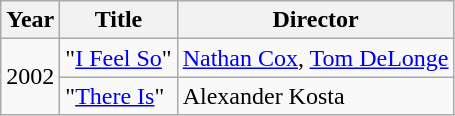<table class="wikitable">
<tr>
<th>Year</th>
<th>Title</th>
<th>Director</th>
</tr>
<tr>
<td rowspan="2">2002</td>
<td>"<a href='#'>I Feel So</a>"</td>
<td><a href='#'>Nathan Cox</a>, <a href='#'>Tom DeLonge</a></td>
</tr>
<tr>
<td>"<a href='#'>There Is</a>"</td>
<td>Alexander Kosta</td>
</tr>
</table>
